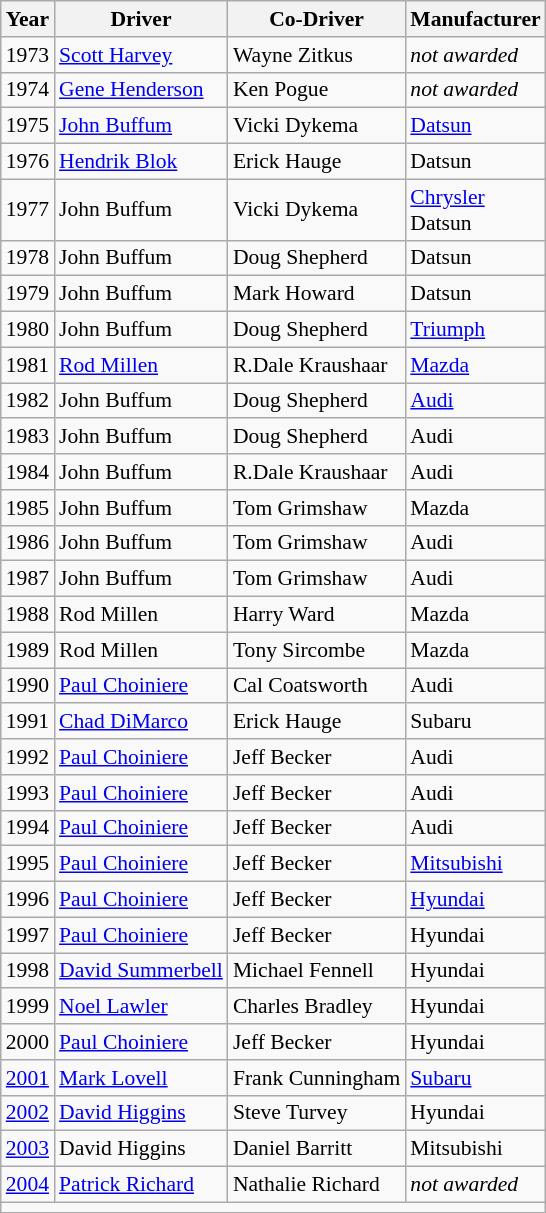<table class="wikitable sortable" style="font-size:90%;">
<tr>
<th>Year</th>
<th>Driver</th>
<th>Co-Driver</th>
<th>Manufacturer</th>
</tr>
<tr>
<td>1973</td>
<td> <a href='#'>Scott Harvey</a></td>
<td> Wayne Zitkus</td>
<td><em>not awarded</em></td>
</tr>
<tr>
<td>1974</td>
<td> <a href='#'>Gene Henderson</a></td>
<td> Ken Pogue</td>
<td><em>not awarded</em></td>
</tr>
<tr>
<td>1975</td>
<td> <a href='#'>John Buffum</a></td>
<td> Vicki Dykema</td>
<td> <a href='#'>Datsun</a></td>
</tr>
<tr>
<td>1976</td>
<td> <a href='#'>Hendrik Blok</a></td>
<td> Erick Hauge</td>
<td> Datsun</td>
</tr>
<tr>
<td>1977</td>
<td> John Buffum</td>
<td> Vicki Dykema</td>
<td> <a href='#'>Chrysler</a><br> Datsun</td>
</tr>
<tr>
<td>1978</td>
<td> John Buffum</td>
<td> Doug Shepherd</td>
<td> Datsun</td>
</tr>
<tr>
<td>1979</td>
<td> John Buffum</td>
<td> Mark Howard</td>
<td> Datsun</td>
</tr>
<tr>
<td>1980</td>
<td> John Buffum</td>
<td> Doug Shepherd</td>
<td> <a href='#'>Triumph</a></td>
</tr>
<tr>
<td>1981</td>
<td> <a href='#'>Rod Millen</a></td>
<td> R.Dale Kraushaar</td>
<td> <a href='#'>Mazda</a></td>
</tr>
<tr>
<td>1982</td>
<td> John Buffum</td>
<td> Doug Shepherd</td>
<td> <a href='#'>Audi</a></td>
</tr>
<tr>
<td>1983</td>
<td> John Buffum</td>
<td> Doug Shepherd</td>
<td> Audi</td>
</tr>
<tr>
<td>1984</td>
<td> John Buffum</td>
<td> R.Dale Kraushaar</td>
<td> Audi</td>
</tr>
<tr>
<td>1985</td>
<td> John Buffum</td>
<td> Tom Grimshaw</td>
<td> Mazda</td>
</tr>
<tr>
<td>1986</td>
<td> John Buffum</td>
<td> Tom Grimshaw</td>
<td> Audi</td>
</tr>
<tr>
<td>1987</td>
<td> John Buffum</td>
<td> Tom Grimshaw</td>
<td> Audi</td>
</tr>
<tr>
<td>1988</td>
<td> Rod Millen</td>
<td> Harry Ward</td>
<td> Mazda</td>
</tr>
<tr>
<td>1989</td>
<td> Rod Millen</td>
<td> Tony Sircombe</td>
<td> Mazda</td>
</tr>
<tr>
<td>1990</td>
<td> <a href='#'>Paul Choiniere</a></td>
<td> Cal Coatsworth</td>
<td> Audi</td>
</tr>
<tr>
<td>1991</td>
<td> <a href='#'>Chad DiMarco</a></td>
<td> Erick Hauge</td>
<td> Subaru</td>
</tr>
<tr>
<td>1992</td>
<td> <a href='#'>Paul Choiniere</a></td>
<td> Jeff Becker</td>
<td> Audi</td>
</tr>
<tr>
<td>1993</td>
<td> <a href='#'>Paul Choiniere</a></td>
<td> Jeff Becker</td>
<td> Audi</td>
</tr>
<tr>
<td>1994</td>
<td> <a href='#'>Paul Choiniere</a></td>
<td> Jeff Becker</td>
<td> Audi</td>
</tr>
<tr>
<td>1995</td>
<td> <a href='#'>Paul Choiniere</a></td>
<td> Jeff Becker</td>
<td> <a href='#'>Mitsubishi</a></td>
</tr>
<tr>
<td>1996</td>
<td> <a href='#'>Paul Choiniere</a></td>
<td> Jeff Becker</td>
<td> <a href='#'>Hyundai</a></td>
</tr>
<tr>
<td>1997</td>
<td> <a href='#'>Paul Choiniere</a></td>
<td> Jeff Becker</td>
<td> Hyundai</td>
</tr>
<tr>
<td>1998</td>
<td> <a href='#'>David Summerbell</a></td>
<td> Michael Fennell</td>
<td> Hyundai</td>
</tr>
<tr>
<td>1999</td>
<td> <a href='#'>Noel Lawler</a></td>
<td> Charles Bradley</td>
<td> Hyundai</td>
</tr>
<tr>
<td>2000</td>
<td> <a href='#'>Paul Choiniere</a></td>
<td> Jeff Becker</td>
<td> Hyundai</td>
</tr>
<tr>
<td><a href='#'>2001</a></td>
<td> <a href='#'>Mark Lovell</a></td>
<td> Frank Cunningham</td>
<td> <a href='#'>Subaru</a></td>
</tr>
<tr>
<td><a href='#'>2002</a></td>
<td> <a href='#'>David Higgins</a></td>
<td> Steve Turvey</td>
<td> Hyundai</td>
</tr>
<tr>
<td><a href='#'>2003</a></td>
<td> David Higgins</td>
<td> Daniel Barritt</td>
<td> Mitsubishi</td>
</tr>
<tr>
<td><a href='#'>2004</a></td>
<td> <a href='#'>Patrick Richard</a></td>
<td> Nathalie Richard</td>
<td><em>not awarded</em></td>
</tr>
<tr class=sortbottom>
<td colspan=4 align=center></td>
</tr>
</table>
